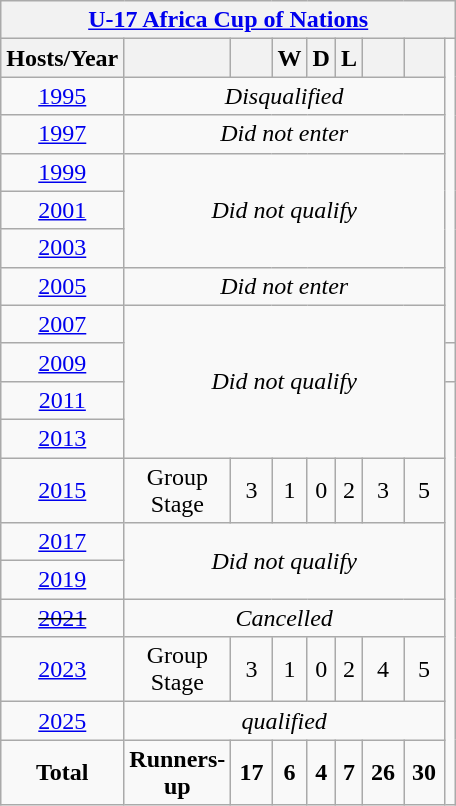<table class="wikitable" style="text-align: center;">
<tr>
<th colspan=9><a href='#'>U-17 Africa Cup of Nations</a></th>
</tr>
<tr>
<th>Hosts/Year</th>
<th width=20></th>
<th width=20></th>
<th>W</th>
<th>D</th>
<th>L</th>
<th width=20></th>
<th width=20></th>
</tr>
<tr>
<td> <a href='#'>1995</a></td>
<td colspan=7><em>Disqualified</em></td>
</tr>
<tr>
<td> <a href='#'>1997</a></td>
<td colspan=7><em>Did not enter</em></td>
</tr>
<tr>
<td> <a href='#'>1999</a></td>
<td colspan=7 rowspan=3><em>Did not qualify</em></td>
</tr>
<tr>
<td> <a href='#'>2001</a></td>
</tr>
<tr>
<td> <a href='#'>2003</a></td>
</tr>
<tr>
<td> <a href='#'>2005</a></td>
<td colspan=7><em>Did not enter</em></td>
</tr>
<tr>
<td> <a href='#'>2007</a></td>
<td colspan=7 rowspan=4><em>Did not qualify</em></td>
</tr>
<tr>
<td> <a href='#'>2009</a></td>
<td></td>
</tr>
<tr>
<td> <a href='#'>2011</a></td>
</tr>
<tr>
<td> <a href='#'>2013</a></td>
</tr>
<tr>
<td> <a href='#'>2015</a></td>
<td>Group Stage</td>
<td>3</td>
<td>1</td>
<td>0</td>
<td>2</td>
<td>3</td>
<td>5</td>
</tr>
<tr>
<td> <a href='#'>2017</a></td>
<td colspan=7 rowspan=2><em>Did not qualify</em></td>
</tr>
<tr>
<td> <a href='#'>2019</a></td>
</tr>
<tr>
<td> <s><a href='#'>2021</a></s></td>
<td colspan=7><em> Cancelled</em></td>
</tr>
<tr>
<td> <a href='#'>2023</a></td>
<td>Group Stage</td>
<td>3</td>
<td>1</td>
<td>0</td>
<td>2</td>
<td>4</td>
<td>5</td>
</tr>
<tr>
<td> <a href='#'>2025</a></td>
<td colspan=7><em>qualified</em></td>
</tr>
<tr>
<td><strong>Total</strong></td>
<td><strong>Runners-up</strong></td>
<td><strong>17</strong></td>
<td><strong>6</strong></td>
<td><strong>4</strong></td>
<td><strong>7</strong></td>
<td><strong>26</strong></td>
<td><strong>30</strong></td>
</tr>
</table>
